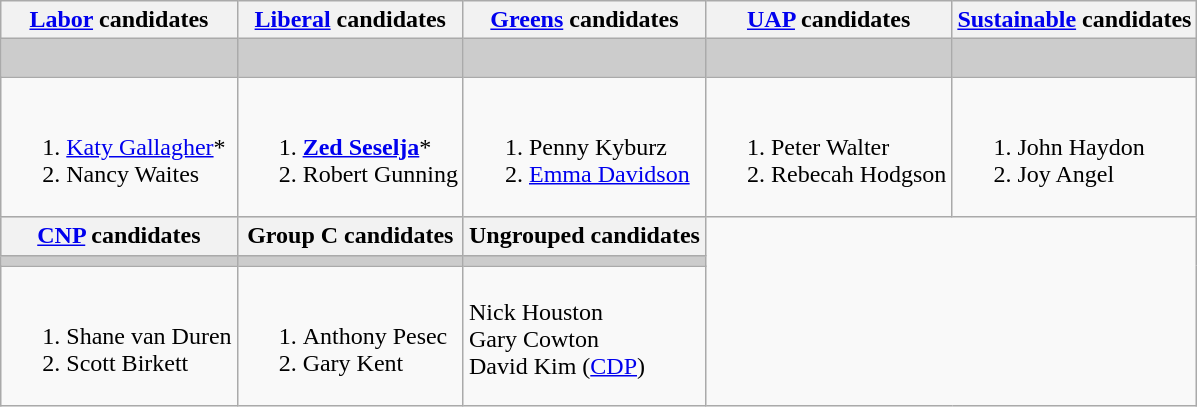<table class="wikitable">
<tr>
<th><a href='#'>Labor</a> candidates</th>
<th><a href='#'>Liberal</a> candidates</th>
<th><a href='#'>Greens</a> candidates</th>
<th><a href='#'>UAP</a> candidates</th>
<th><a href='#'>Sustainable</a> candidates</th>
</tr>
<tr style="background:#ccc;">
<td> </td>
<td> </td>
<td></td>
<td></td>
<td></td>
</tr>
<tr>
<td><br><ol><li><a href='#'>Katy Gallagher</a>*</li><li>Nancy Waites</li></ol></td>
<td><br><ol><li><strong><a href='#'>Zed Seselja</a></strong>*</li><li>Robert Gunning</li></ol></td>
<td valign=top><br><ol><li>Penny Kyburz</li><li><a href='#'>Emma Davidson</a></li></ol></td>
<td valign=top><br><ol><li>Peter Walter</li><li>Rebecah Hodgson</li></ol></td>
<td valign=top><br><ol><li>John Haydon</li><li>Joy Angel</li></ol></td>
</tr>
<tr style="background:#ccc;">
<th><a href='#'>CNP</a> candidates</th>
<th>Group C candidates</th>
<th>Ungrouped candidates</th>
</tr>
<tr style="background:#ccc;">
<td></td>
<td></td>
<td></td>
</tr>
<tr>
<td valign=top><br><ol><li>Shane van Duren</li><li>Scott Birkett</li></ol></td>
<td valign=top><br><ol><li>Anthony Pesec</li><li>Gary Kent</li></ol></td>
<td valign=top><br>Nick Houston<br>
Gary Cowton<br>
David Kim (<a href='#'>CDP</a>)</td>
</tr>
</table>
